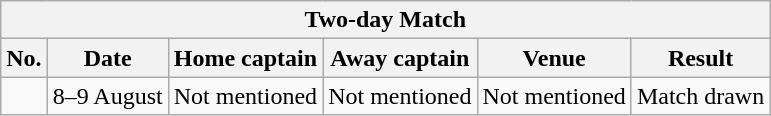<table class="wikitable">
<tr>
<th colspan="9">Two-day Match</th>
</tr>
<tr>
<th>No.</th>
<th>Date</th>
<th>Home captain</th>
<th>Away captain</th>
<th>Venue</th>
<th>Result</th>
</tr>
<tr>
<td></td>
<td>8–9 August</td>
<td>Not mentioned</td>
<td>Not mentioned</td>
<td>Not mentioned</td>
<td>Match drawn</td>
</tr>
</table>
